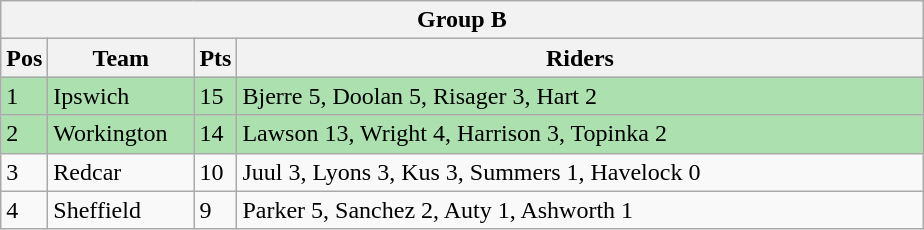<table class="wikitable">
<tr>
<th colspan="4">Group B</th>
</tr>
<tr>
<th width=20>Pos</th>
<th width=90>Team</th>
<th width=20>Pts</th>
<th width=450>Riders</th>
</tr>
<tr style="background:#ACE1AF;">
<td>1</td>
<td align=left>Ipswich</td>
<td>15</td>
<td>Bjerre 5, Doolan 5, Risager 3, Hart 2</td>
</tr>
<tr style="background:#ACE1AF;">
<td>2</td>
<td align=left>Workington</td>
<td>14</td>
<td>Lawson 13, Wright 4, Harrison 3, Topinka 2</td>
</tr>
<tr>
<td>3</td>
<td align=left>Redcar</td>
<td>10</td>
<td>Juul 3, Lyons 3, Kus 3, Summers 1, Havelock 0</td>
</tr>
<tr>
<td>4</td>
<td align=left>Sheffield</td>
<td>9</td>
<td>Parker 5, Sanchez 2, Auty 1, Ashworth 1</td>
</tr>
</table>
